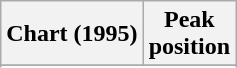<table class="wikitable sortable">
<tr>
<th align="left">Chart (1995)</th>
<th align="center">Peak<br>position</th>
</tr>
<tr>
</tr>
<tr>
</tr>
</table>
